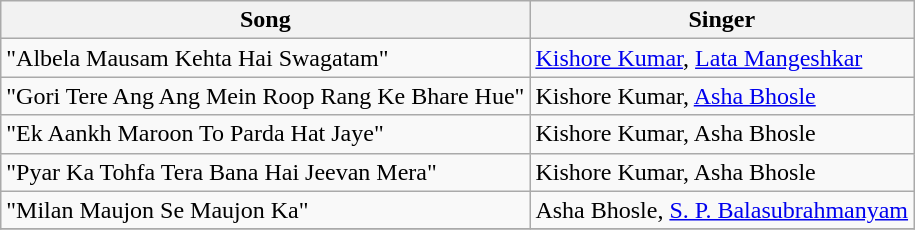<table class="wikitable">
<tr>
<th>Song</th>
<th>Singer</th>
</tr>
<tr>
<td>"Albela Mausam Kehta Hai Swagatam"</td>
<td><a href='#'>Kishore Kumar</a>, <a href='#'>Lata Mangeshkar</a></td>
</tr>
<tr>
<td>"Gori Tere Ang Ang Mein Roop Rang Ke Bhare Hue"</td>
<td>Kishore Kumar, <a href='#'>Asha Bhosle</a></td>
</tr>
<tr>
<td>"Ek Aankh Maroon To Parda Hat Jaye"</td>
<td>Kishore Kumar, Asha Bhosle</td>
</tr>
<tr>
<td>"Pyar Ka Tohfa Tera Bana Hai Jeevan Mera"</td>
<td>Kishore Kumar, Asha Bhosle</td>
</tr>
<tr>
<td>"Milan Maujon Se Maujon Ka"</td>
<td>Asha Bhosle, <a href='#'>S. P. Balasubrahmanyam</a></td>
</tr>
<tr>
</tr>
</table>
